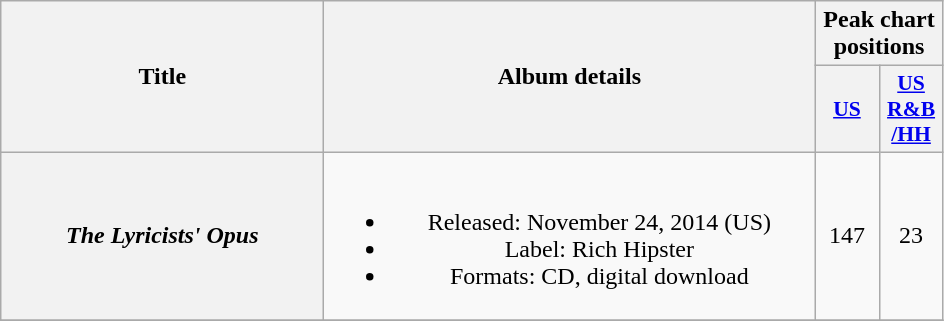<table class="wikitable plainrowheaders" style="text-align:center;" border="1">
<tr>
<th scope="col" rowspan="2" style="width:13em;">Title</th>
<th scope="col" rowspan="2" style="width:20em;">Album details</th>
<th scope="col" colspan="2">Peak chart positions</th>
</tr>
<tr>
<th scope="col" style="width:2.5em;font-size:90%;"><a href='#'>US</a><br></th>
<th scope="col" style="width:2.5em;font-size:90%;"><a href='#'>US <br>R&B<br>/HH</a><br></th>
</tr>
<tr>
<th scope="row"><em>The Lyricists' Opus</em></th>
<td><br><ul><li>Released: November 24, 2014 <span>(US)</span></li><li>Label: Rich Hipster</li><li>Formats: CD, digital download</li></ul></td>
<td>147</td>
<td>23</td>
</tr>
<tr US: 100,000>
</tr>
</table>
